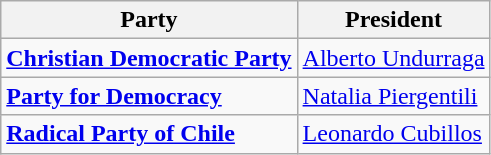<table class="wikitable">
<tr>
<th>Party</th>
<th>President</th>
</tr>
<tr>
<td> <strong><a href='#'>Christian Democratic Party</a></strong></td>
<td><a href='#'>Alberto Undurraga</a></td>
</tr>
<tr>
<td> <strong><a href='#'>Party for Democracy</a></strong></td>
<td><a href='#'>Natalia Piergentili</a></td>
</tr>
<tr>
<td> <strong><a href='#'>Radical Party of Chile</a></strong></td>
<td><a href='#'>Leonardo Cubillos</a></td>
</tr>
</table>
